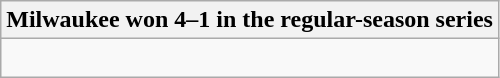<table class="wikitable collapsible collapsed">
<tr>
<th>Milwaukee won 4–1 in the regular-season series</th>
</tr>
<tr>
<td><br>



</td>
</tr>
</table>
